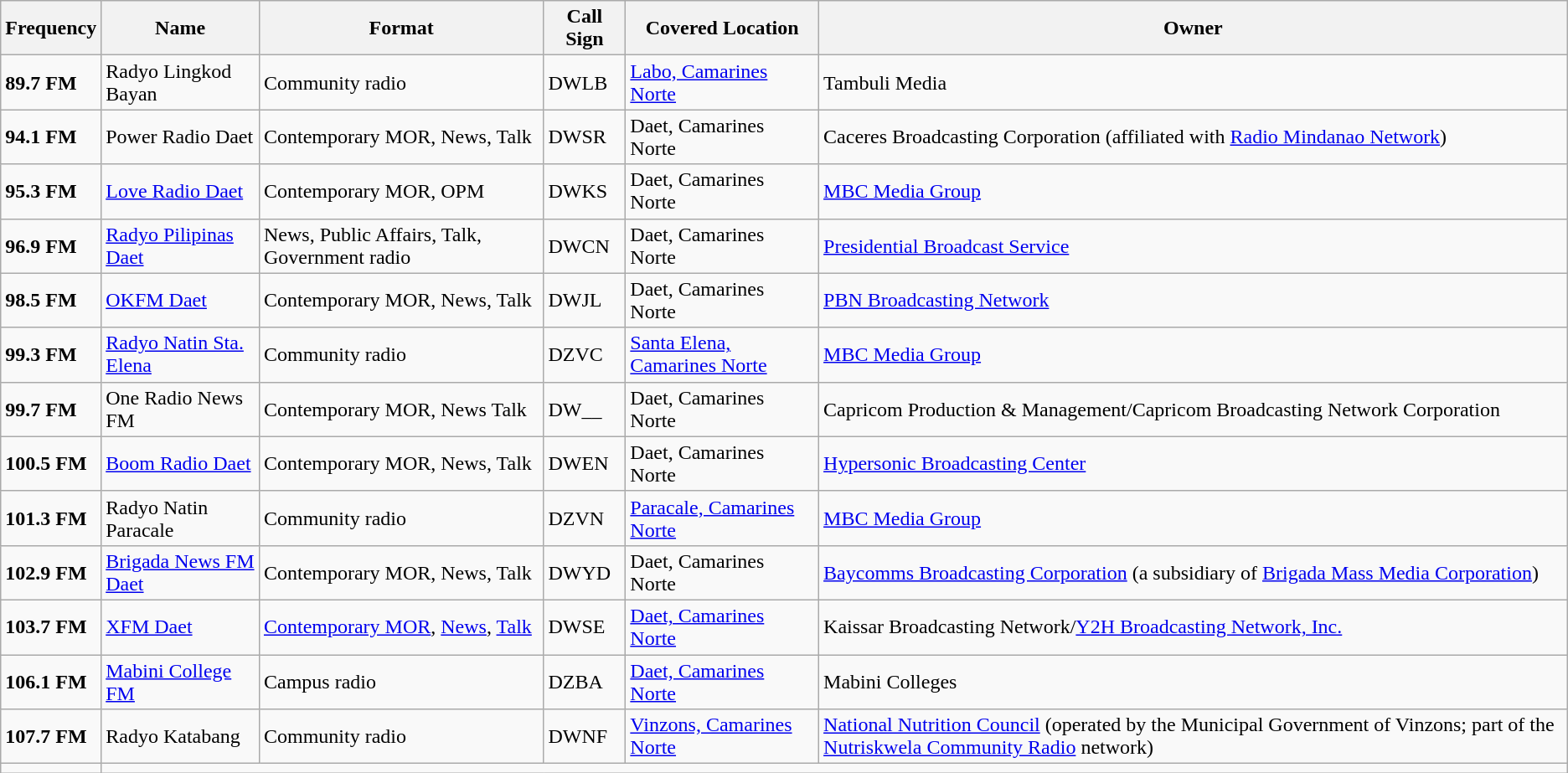<table class="wikitable">
<tr>
<th>Frequency</th>
<th>Name</th>
<th>Format</th>
<th>Call Sign</th>
<th>Covered Location</th>
<th>Owner</th>
</tr>
<tr>
<td><strong>89.7 FM</strong></td>
<td>Radyo Lingkod Bayan</td>
<td>Community radio</td>
<td>DWLB</td>
<td><a href='#'>Labo, Camarines Norte</a></td>
<td>Tambuli Media</td>
</tr>
<tr>
<td><strong>94.1 FM</strong></td>
<td>Power Radio Daet</td>
<td>Contemporary MOR, News, Talk</td>
<td>DWSR</td>
<td>Daet, Camarines Norte</td>
<td>Caceres Broadcasting Corporation (affiliated with <a href='#'>Radio Mindanao Network</a>)</td>
</tr>
<tr>
<td><strong>95.3 FM</strong></td>
<td><a href='#'>Love Radio Daet</a></td>
<td>Contemporary MOR, OPM</td>
<td>DWKS</td>
<td>Daet, Camarines Norte</td>
<td><a href='#'>MBC Media Group</a></td>
</tr>
<tr>
<td><strong>96.9 FM</strong></td>
<td><a href='#'>Radyo Pilipinas Daet</a></td>
<td>News, Public Affairs, Talk, Government radio</td>
<td>DWCN</td>
<td>Daet, Camarines Norte</td>
<td><a href='#'>Presidential Broadcast Service</a></td>
</tr>
<tr>
<td><strong>98.5 FM</strong></td>
<td><a href='#'>OKFM Daet</a></td>
<td>Contemporary MOR, News, Talk</td>
<td>DWJL</td>
<td>Daet, Camarines Norte</td>
<td><a href='#'>PBN Broadcasting Network</a></td>
</tr>
<tr>
<td><strong>99.3 FM</strong></td>
<td><a href='#'>Radyo Natin Sta. Elena</a></td>
<td>Community radio</td>
<td>DZVC</td>
<td><a href='#'>Santa Elena, Camarines Norte</a></td>
<td><a href='#'>MBC Media Group</a></td>
</tr>
<tr>
<td><strong>99.7 FM</strong></td>
<td>One Radio News FM</td>
<td>Contemporary MOR, News Talk</td>
<td>DW__</td>
<td>Daet, Camarines Norte</td>
<td>Capricom Production & Management/Capricom Broadcasting Network Corporation</td>
</tr>
<tr>
<td><strong>100.5 FM</strong></td>
<td><a href='#'>Boom Radio Daet</a></td>
<td>Contemporary MOR, News, Talk</td>
<td>DWEN</td>
<td>Daet, Camarines Norte</td>
<td><a href='#'>Hypersonic Broadcasting Center</a></td>
</tr>
<tr>
<td><strong>101.3 FM</strong></td>
<td>Radyo Natin Paracale</td>
<td>Community radio</td>
<td>DZVN</td>
<td><a href='#'>Paracale, Camarines Norte</a></td>
<td><a href='#'>MBC Media Group</a></td>
</tr>
<tr>
<td><strong>102.9 FM</strong></td>
<td><a href='#'>Brigada News FM Daet</a></td>
<td>Contemporary MOR, News, Talk</td>
<td>DWYD</td>
<td>Daet, Camarines Norte</td>
<td><a href='#'>Baycomms Broadcasting Corporation</a> (a subsidiary of <a href='#'>Brigada Mass Media Corporation</a>)</td>
</tr>
<tr>
<td><strong>103.7 FM</strong></td>
<td><a href='#'>XFM Daet</a></td>
<td><a href='#'>Contemporary MOR</a>, <a href='#'>News</a>, <a href='#'>Talk</a></td>
<td>DWSE</td>
<td><a href='#'>Daet, Camarines Norte</a></td>
<td>Kaissar Broadcasting Network/<a href='#'>Y2H Broadcasting Network, Inc.</a></td>
</tr>
<tr>
<td><strong>106.1 FM</strong></td>
<td><a href='#'>Mabini College FM</a></td>
<td>Campus radio</td>
<td>DZBA</td>
<td><a href='#'>Daet, Camarines Norte</a></td>
<td>Mabini Colleges</td>
</tr>
<tr>
<td><strong>107.7 FM</strong></td>
<td>Radyo Katabang</td>
<td>Community radio</td>
<td>DWNF</td>
<td><a href='#'>Vinzons, Camarines Norte</a></td>
<td><a href='#'>National Nutrition Council</a> (operated by the Municipal Government of Vinzons; part of the <a href='#'>Nutriskwela Community Radio</a> network)</td>
</tr>
<tr>
<td></td>
</tr>
</table>
